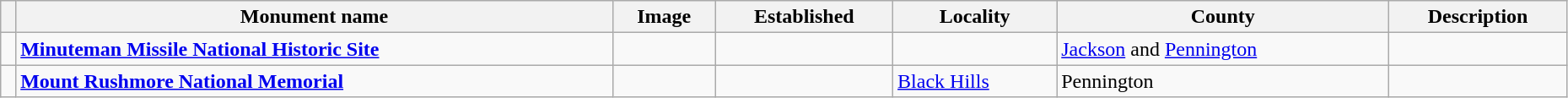<table class="wikitable sortable" style="width:98%">
<tr>
<th></th>
<th>Monument name</th>
<th><strong>Image</strong></th>
<th><strong>Established</strong></th>
<th><strong>Locality</strong></th>
<th><strong>County</strong></th>
<th>Description</th>
</tr>
<tr ->
<td></td>
<td><strong><a href='#'>Minuteman Missile National Historic Site</a></strong></td>
<td align="center"></td>
<td></td>
<td></td>
<td><a href='#'>Jackson</a> and <a href='#'>Pennington</a></td>
<td></td>
</tr>
<tr ->
<td></td>
<td><strong><a href='#'>Mount Rushmore National Memorial</a></strong></td>
<td align="center"></td>
<td></td>
<td><a href='#'>Black Hills</a></td>
<td>Pennington</td>
<td></td>
</tr>
</table>
